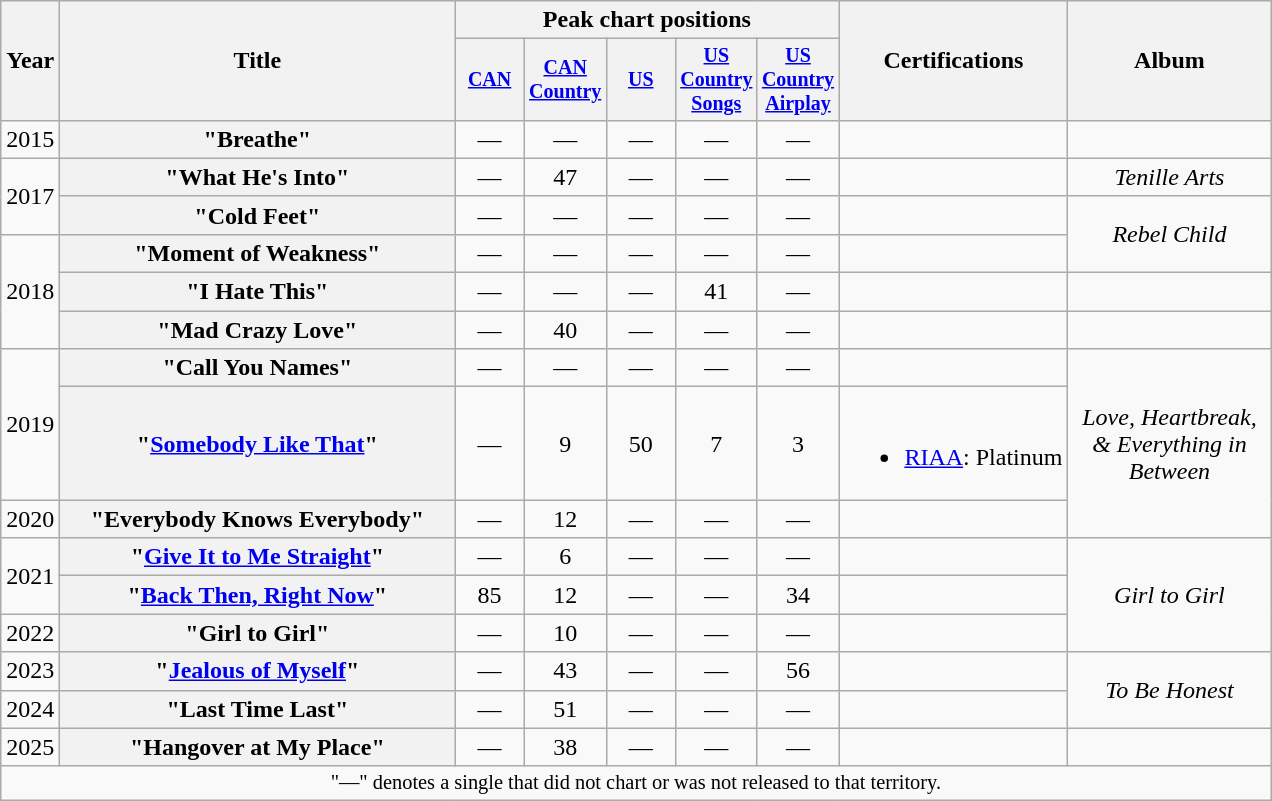<table class="wikitable plainrowheaders" style="text-align:center">
<tr>
<th scope="col" rowspan="2" style="width:2em;">Year</th>
<th scope="col" rowspan="2" style="width:16em;">Title</th>
<th scope="col" colspan="5">Peak chart positions</th>
<th scope="col" rowspan="2">Certifications</th>
<th scope="col" rowspan="2" style="width:8em;">Album</th>
</tr>
<tr style="font-size:smaller;">
<th scope="col" style="width:3em;"><a href='#'>CAN</a><br></th>
<th scope="col" style="width:3em;"><a href='#'>CAN Country</a><br></th>
<th scope="col" style="width:3em;"><a href='#'>US</a><br></th>
<th scope="col" style="width:3em;"><a href='#'>US<br>Country<br>Songs</a><br></th>
<th scope="col" style="width:3em;"><a href='#'>US<br>Country<br>Airplay</a><br></th>
</tr>
<tr>
<td>2015</td>
<th scope="row">"Breathe"</th>
<td>—</td>
<td>—</td>
<td>—</td>
<td>—</td>
<td>—</td>
<td></td>
<td></td>
</tr>
<tr>
<td rowspan="2">2017</td>
<th scope="row">"What He's Into"</th>
<td>—</td>
<td>47</td>
<td>—</td>
<td>—</td>
<td>—</td>
<td></td>
<td><em>Tenille Arts</em></td>
</tr>
<tr>
<th scope="row">"Cold Feet"</th>
<td>—</td>
<td>—</td>
<td>—</td>
<td>—</td>
<td>—</td>
<td></td>
<td rowspan="2"><em>Rebel Child</em></td>
</tr>
<tr>
<td rowspan="3">2018</td>
<th scope="row">"Moment of Weakness"</th>
<td>—</td>
<td>—</td>
<td>—</td>
<td>—</td>
<td>—</td>
<td></td>
</tr>
<tr>
<th scope="row">"I Hate This"</th>
<td>—</td>
<td>—</td>
<td>—</td>
<td>41</td>
<td>—</td>
<td></td>
<td></td>
</tr>
<tr>
<th scope="row">"Mad Crazy Love"</th>
<td>—</td>
<td>40</td>
<td>—</td>
<td>—</td>
<td>—</td>
<td></td>
<td></td>
</tr>
<tr>
<td rowspan="2">2019</td>
<th scope="row">"Call You Names"</th>
<td>—</td>
<td>—</td>
<td>—</td>
<td>—</td>
<td>—</td>
<td></td>
<td rowspan="3"><em>Love, Heartbreak, & Everything in Between</em></td>
</tr>
<tr>
<th scope="row">"<a href='#'>Somebody Like That</a>"</th>
<td>—</td>
<td>9</td>
<td>50</td>
<td>7</td>
<td>3</td>
<td><br><ul><li><a href='#'>RIAA</a>: Platinum</li></ul></td>
</tr>
<tr>
<td>2020</td>
<th scope="row">"Everybody Knows Everybody"</th>
<td>—</td>
<td>12</td>
<td>—</td>
<td>—</td>
<td>—</td>
<td></td>
</tr>
<tr>
<td rowspan="2">2021</td>
<th scope="row">"<a href='#'>Give It to Me Straight</a>"</th>
<td>—</td>
<td>6</td>
<td>—</td>
<td>—</td>
<td>—</td>
<td></td>
<td rowspan="3"><em>Girl to Girl</em></td>
</tr>
<tr>
<th scope="row">"<a href='#'>Back Then, Right Now</a>"</th>
<td>85</td>
<td>12</td>
<td>—</td>
<td>—</td>
<td>34</td>
<td></td>
</tr>
<tr>
<td>2022</td>
<th scope="row">"Girl to Girl"</th>
<td>—</td>
<td>10</td>
<td>—</td>
<td>—</td>
<td>—</td>
<td></td>
</tr>
<tr>
<td>2023</td>
<th scope="row">"<a href='#'>Jealous of Myself</a>"<br></th>
<td>—</td>
<td>43</td>
<td>—</td>
<td>—</td>
<td>56</td>
<td></td>
<td rowspan="2"><em>To Be Honest</em></td>
</tr>
<tr>
<td>2024</td>
<th scope="row">"Last Time Last"<br></th>
<td>—</td>
<td>51</td>
<td>—</td>
<td>—</td>
<td>—</td>
<td></td>
</tr>
<tr>
<td>2025</td>
<th scope="row">"Hangover at My Place"<br></th>
<td>—</td>
<td>38</td>
<td>—</td>
<td>—</td>
<td>—</td>
<td></td>
<td></td>
</tr>
<tr>
<td colspan="10" style="font-size:85%">"—" denotes a single that did not chart or was not released to that territory.</td>
</tr>
</table>
